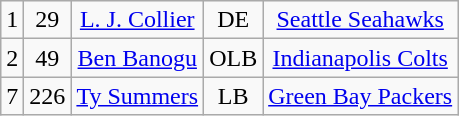<table class="wikitable" style="text-align:center">
<tr>
<td>1</td>
<td>29</td>
<td><a href='#'>L. J. Collier</a></td>
<td>DE</td>
<td><a href='#'>Seattle Seahawks</a></td>
</tr>
<tr>
<td>2</td>
<td>49</td>
<td><a href='#'>Ben Banogu</a></td>
<td>OLB</td>
<td><a href='#'>Indianapolis Colts</a></td>
</tr>
<tr>
<td>7</td>
<td>226</td>
<td><a href='#'>Ty Summers</a></td>
<td>LB</td>
<td><a href='#'>Green Bay Packers</a></td>
</tr>
</table>
